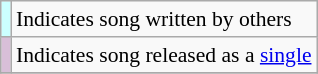<table class="wikitable" style="font-size:90%;">
<tr>
<th scope="row" style="background-color:#CCFFFF"></th>
<td>Indicates song written by others</td>
</tr>
<tr>
<th scope="row" style="background-color:#D8BFD8"></th>
<td>Indicates song released as a <a href='#'>single</a></td>
</tr>
<tr>
</tr>
</table>
